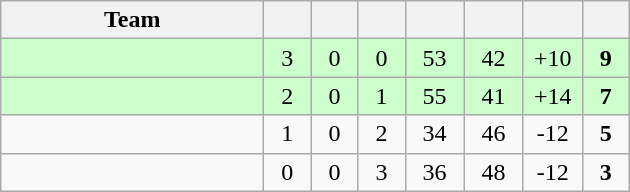<table class="wikitable" style="text-align:center;">
<tr>
<th style="width:10.5em;">Team</th>
<th style="width:1.5em;"></th>
<th style="width:1.5em;"></th>
<th style="width:1.5em;"></th>
<th style="width:2.0em;"></th>
<th style="width:2.0em;"></th>
<th style="width:2.0em;"></th>
<th style="width:1.5em;"></th>
</tr>
<tr bgcolor="#cfc">
<td align="left"></td>
<td>3</td>
<td>0</td>
<td>0</td>
<td>53</td>
<td>42</td>
<td>+10</td>
<td><strong>9</strong></td>
</tr>
<tr bgcolor="#cfc">
<td align="left"></td>
<td>2</td>
<td>0</td>
<td>1</td>
<td>55</td>
<td>41</td>
<td>+14</td>
<td><strong>7</strong></td>
</tr>
<tr>
<td align="left"></td>
<td>1</td>
<td>0</td>
<td>2</td>
<td>34</td>
<td>46</td>
<td>-12</td>
<td><strong>5</strong></td>
</tr>
<tr>
<td align="left"></td>
<td>0</td>
<td>0</td>
<td>3</td>
<td>36</td>
<td>48</td>
<td>-12</td>
<td><strong>3</strong></td>
</tr>
</table>
